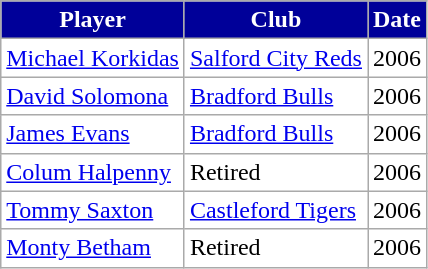<table class="wikitable">
<tr>
<th scope="col" style="background:#000099; color:white">Player</th>
<th scope="col" style="background:#000099; color:white">Club</th>
<th scope="col" style="background:#000099; color:white">Date</th>
</tr>
<tr bgcolor=#FFFFFF>
<td><a href='#'>Michael Korkidas</a></td>
<td><a href='#'>Salford City Reds</a></td>
<td>2006</td>
</tr>
<tr bgcolor=#FFFFFF>
<td><a href='#'>David Solomona</a></td>
<td><a href='#'>Bradford Bulls</a></td>
<td align=center>2006</td>
</tr>
<tr bgcolor=#FFFFFF>
<td><a href='#'>James Evans</a></td>
<td><a href='#'>Bradford Bulls</a></td>
<td align=center>2006</td>
</tr>
<tr bgcolor=#FFFFFF>
<td><a href='#'>Colum Halpenny</a></td>
<td>Retired</td>
<td>2006</td>
</tr>
<tr bgcolor=#FFFFFF>
<td><a href='#'>Tommy Saxton</a></td>
<td><a href='#'>Castleford Tigers</a></td>
<td>2006</td>
</tr>
<tr bgcolor=#FFFFFF>
<td><a href='#'>Monty Betham</a></td>
<td>Retired</td>
<td>2006</td>
</tr>
</table>
